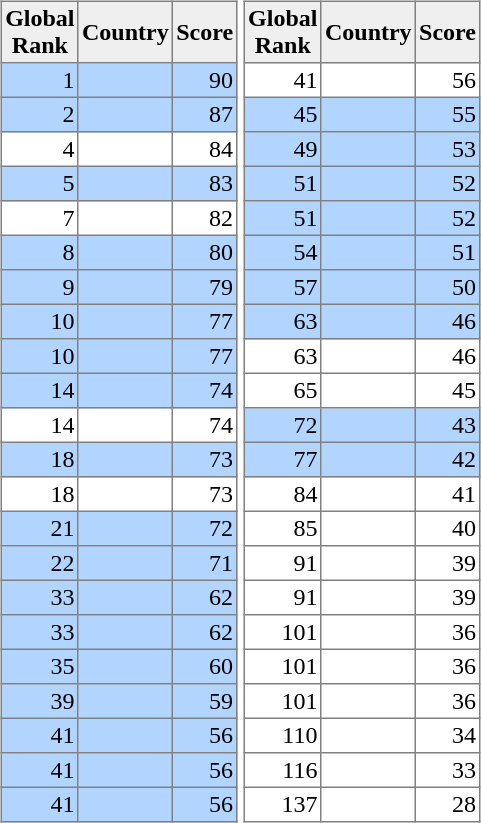<table style="float:right;">
<tr>
<td valign="top"><br><table border="1" cellpadding="2" cellspacing="0" style="text-align:right; border-collapse:collapse;">
<tr bgcolor="#efefef" style="text-align:center;">
<th>Global<br>Rank</th>
<th>Country</th>
<th>Score</th>
</tr>
<tr bgcolor="#b2d5ff">
<td>1</td>
<td align="left"></td>
<td>90</td>
</tr>
<tr bgcolor="#b2d5ff">
<td>2</td>
<td align="left"></td>
<td>87</td>
</tr>
<tr>
<td>4</td>
<td align="left"></td>
<td>84</td>
</tr>
<tr bgcolor="#b2d5ff">
<td>5</td>
<td align="left"></td>
<td>83</td>
</tr>
<tr>
<td>7</td>
<td align="left"></td>
<td>82</td>
</tr>
<tr bgcolor="#b2d5ff">
<td>8</td>
<td align="left"></td>
<td>80</td>
</tr>
<tr bgcolor="#b2d5ff">
<td>9</td>
<td align="left"></td>
<td>79</td>
</tr>
<tr bgcolor="#b2d5ff">
<td>10</td>
<td align="left"></td>
<td>77</td>
</tr>
<tr bgcolor="#b2d5ff">
<td>10</td>
<td align="left"></td>
<td>77</td>
</tr>
<tr bgcolor="#b2d5ff">
<td>14</td>
<td align="left"></td>
<td>74</td>
</tr>
<tr>
<td>14</td>
<td align="left"></td>
<td>74</td>
</tr>
<tr bgcolor="#b2d5ff">
<td>18</td>
<td align="left"></td>
<td>73</td>
</tr>
<tr>
<td>18</td>
<td align="left"></td>
<td>73</td>
</tr>
<tr bgcolor="#b2d5ff">
<td>21</td>
<td align="left"></td>
<td>72</td>
</tr>
<tr bgcolor="#b2d5ff">
<td>22</td>
<td align="left"></td>
<td>71</td>
</tr>
<tr bgcolor="#b2d5ff">
<td>33</td>
<td align="left"></td>
<td>62</td>
</tr>
<tr bgcolor="#b2d5ff">
<td>33</td>
<td align="left"></td>
<td>62</td>
</tr>
<tr bgcolor="#b2d5ff">
<td>35</td>
<td align="left"></td>
<td>60</td>
</tr>
<tr bgcolor="#b2d5ff">
<td>39</td>
<td align="left"></td>
<td>59</td>
</tr>
<tr bgcolor="#b2d5ff">
<td>41</td>
<td align="left"></td>
<td>56</td>
</tr>
<tr bgcolor="#b2d5ff">
<td>41</td>
<td align="left"></td>
<td>56</td>
</tr>
<tr bgcolor="#b2d5ff">
<td>41</td>
<td align="left"></td>
<td>56</td>
</tr>
</table>
</td>
<td valign="top"><br><table border="1" cellpadding="2" cellspacing="0" style="text-align:right; border-collapse:collapse; auto">
<tr bgcolor="#efefef" style="text-align:center;">
<th>Global<br>Rank</th>
<th>Country</th>
<th>Score</th>
</tr>
<tr>
<td>41</td>
<td align="left"></td>
<td>56</td>
</tr>
<tr bgcolor="#b2d5ff">
<td>45</td>
<td align="left"></td>
<td>55</td>
</tr>
<tr bgcolor="#b2d5ff">
<td>49</td>
<td align="left"></td>
<td>53</td>
</tr>
<tr bgcolor="#b2d5ff">
<td>51</td>
<td align="left"></td>
<td>52</td>
</tr>
<tr bgcolor="#b2d5ff">
<td>51</td>
<td align="left"></td>
<td>52</td>
</tr>
<tr bgcolor="#b2d5ff">
<td>54</td>
<td align="left"></td>
<td>51</td>
</tr>
<tr bgcolor="#b2d5ff">
<td>57</td>
<td align="left"></td>
<td>50</td>
</tr>
<tr bgcolor="#b2d5ff">
<td>63</td>
<td align="left"></td>
<td>46</td>
</tr>
<tr>
<td>63</td>
<td align="left"></td>
<td>46</td>
</tr>
<tr>
<td>65</td>
<td align="left"></td>
<td>45</td>
</tr>
<tr bgcolor="#b2d5ff">
<td>72</td>
<td align="left"></td>
<td>43</td>
</tr>
<tr bgcolor="#b2d5ff">
<td>77</td>
<td align="left"></td>
<td>42</td>
</tr>
<tr>
<td>84</td>
<td align="left"></td>
<td>41</td>
</tr>
<tr>
<td>85</td>
<td align="left"></td>
<td>40</td>
</tr>
<tr>
<td>91</td>
<td align="left"></td>
<td>39</td>
</tr>
<tr>
<td>91</td>
<td align="left"></td>
<td>39</td>
</tr>
<tr>
<td>101</td>
<td align="left"></td>
<td>36</td>
</tr>
<tr>
<td>101</td>
<td align="left"></td>
<td>36</td>
</tr>
<tr>
<td>101</td>
<td align="left"></td>
<td>36</td>
</tr>
<tr>
<td>110</td>
<td align="left"></td>
<td>34</td>
</tr>
<tr>
<td>116</td>
<td align="left"></td>
<td>33</td>
</tr>
<tr>
<td>137</td>
<td align="left"></td>
<td>28</td>
</tr>
</table>
</td>
</tr>
</table>
